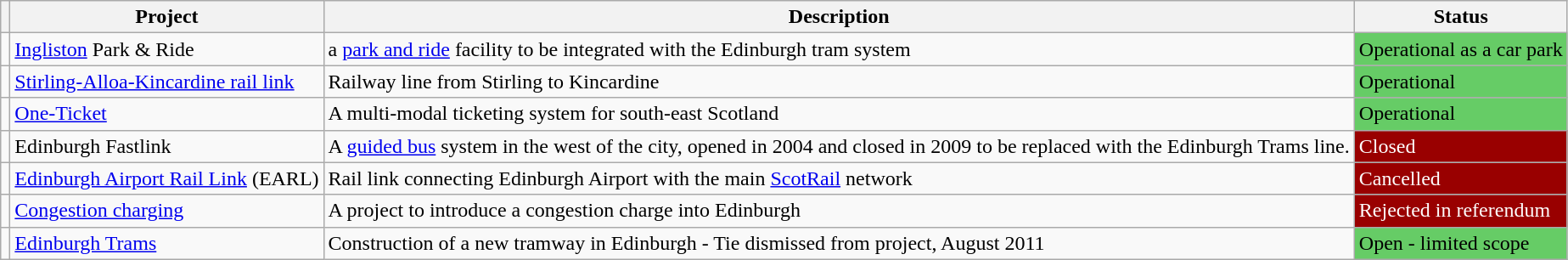<table class="wikitable" border="1">
<tr>
<th></th>
<th>Project</th>
<th>Description</th>
<th>Status</th>
</tr>
<tr>
<td></td>
<td><a href='#'>Ingliston</a> Park & Ride</td>
<td>a <a href='#'>park and ride</a> facility to be integrated with the Edinburgh tram system</td>
<td style="background:#6c6">Operational as a car park</td>
</tr>
<tr>
<td></td>
<td><a href='#'>Stirling-Alloa-Kincardine rail link</a></td>
<td>Railway line from Stirling to Kincardine</td>
<td style="background:#6c6">Operational</td>
</tr>
<tr>
<td></td>
<td><a href='#'>One-Ticket</a></td>
<td>A multi-modal ticketing system for south-east Scotland</td>
<td style="background:#6c6">Operational</td>
</tr>
<tr>
<td></td>
<td>Edinburgh Fastlink</td>
<td>A <a href='#'>guided bus</a> system in the west of the city, opened in 2004 and closed in 2009 to be replaced with the Edinburgh Trams line.</td>
<td style="background:#900; color:#fff;">Closed</td>
</tr>
<tr>
<td></td>
<td><a href='#'>Edinburgh Airport Rail Link</a> (EARL)</td>
<td>Rail link connecting Edinburgh Airport with the main <a href='#'>ScotRail</a> network</td>
<td style="background:#900; color:#fff;">Cancelled</td>
</tr>
<tr>
<td></td>
<td><a href='#'>Congestion charging</a></td>
<td>A project to introduce a congestion charge into Edinburgh</td>
<td style="background:#900; color:#fff;">Rejected in referendum</td>
</tr>
<tr>
<td></td>
<td><a href='#'>Edinburgh Trams</a></td>
<td>Construction of a new tramway in Edinburgh - Tie dismissed from project, August 2011</td>
<td style="background:#6c6;">Open - limited scope</td>
</tr>
</table>
